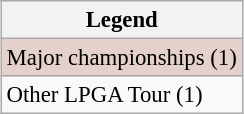<table width=53%>
<tr>
<td valign=top width=33% align=left><br><table class="wikitable" style="font-size:95%;">
<tr>
<th>Legend</th>
</tr>
<tr style="background:#e5d1cb;">
<td>Major championships (1)</td>
</tr>
<tr>
<td>Other LPGA Tour (1)</td>
</tr>
</table>
</td>
</tr>
</table>
